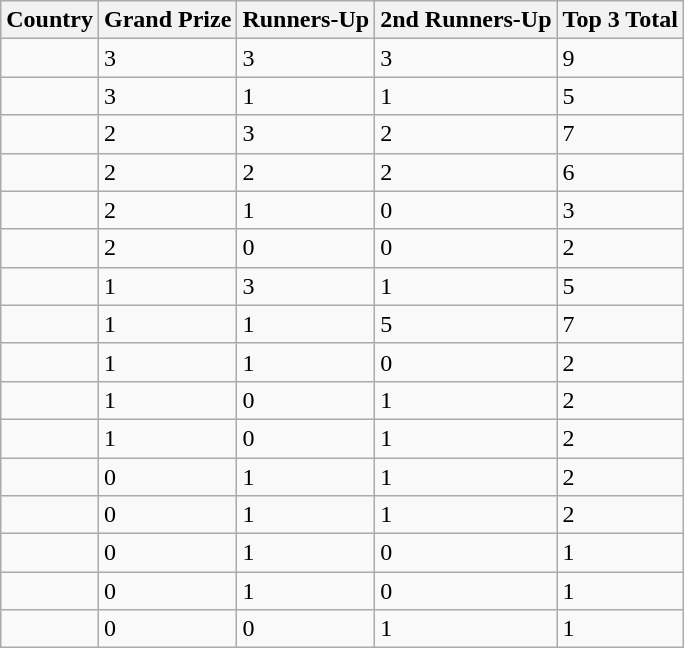<table class="wikitable sortable">
<tr>
<th>Country</th>
<th>Grand Prize</th>
<th>Runners-Up</th>
<th>2nd Runners-Up</th>
<th>Top 3 Total</th>
</tr>
<tr>
<td></td>
<td>3</td>
<td>3</td>
<td>3</td>
<td>9</td>
</tr>
<tr>
<td></td>
<td>3</td>
<td>1</td>
<td>1</td>
<td>5</td>
</tr>
<tr>
<td></td>
<td>2</td>
<td>3</td>
<td>2</td>
<td>7</td>
</tr>
<tr>
<td></td>
<td>2</td>
<td>2</td>
<td>2</td>
<td>6</td>
</tr>
<tr>
<td></td>
<td>2</td>
<td>1</td>
<td>0</td>
<td>3</td>
</tr>
<tr>
<td></td>
<td>2</td>
<td>0</td>
<td>0</td>
<td>2</td>
</tr>
<tr>
<td></td>
<td>1</td>
<td>3</td>
<td>1</td>
<td>5</td>
</tr>
<tr>
<td></td>
<td>1</td>
<td>1</td>
<td>5</td>
<td>7</td>
</tr>
<tr>
<td></td>
<td>1</td>
<td>1</td>
<td>0</td>
<td>2</td>
</tr>
<tr>
<td></td>
<td>1</td>
<td>0</td>
<td>1</td>
<td>2</td>
</tr>
<tr>
<td></td>
<td>1</td>
<td>0</td>
<td>1</td>
<td>2</td>
</tr>
<tr>
<td></td>
<td>0</td>
<td>1</td>
<td>1</td>
<td>2</td>
</tr>
<tr>
<td></td>
<td>0</td>
<td>1</td>
<td>1</td>
<td>2</td>
</tr>
<tr>
<td></td>
<td>0</td>
<td>1</td>
<td>0</td>
<td>1</td>
</tr>
<tr>
<td></td>
<td>0</td>
<td>1</td>
<td>0</td>
<td>1</td>
</tr>
<tr>
<td></td>
<td>0</td>
<td>0</td>
<td>1</td>
<td>1</td>
</tr>
</table>
